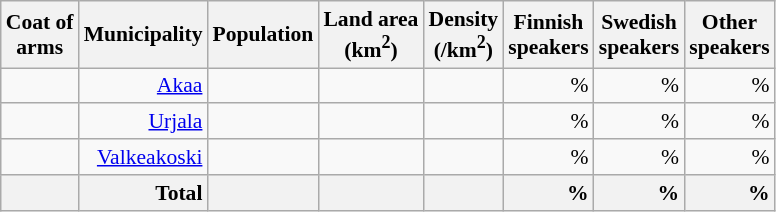<table class="wikitable sortable" style="font-size: 90%; text-align: right; line-height: normal">
<tr>
<th class="unsortable">Coat of<br>arms</th>
<th>Municipality</th>
<th>Population</th>
<th>Land area<br>(km<sup>2</sup>)</th>
<th>Density<br>(/km<sup>2</sup>)</th>
<th>Finnish<br>speakers</th>
<th>Swedish<br>speakers</th>
<th>Other<br>speakers</th>
</tr>
<tr>
<td></td>
<td><a href='#'>Akaa</a></td>
<td></td>
<td></td>
<td></td>
<td> %</td>
<td> %</td>
<td> %</td>
</tr>
<tr>
<td></td>
<td><a href='#'>Urjala</a></td>
<td></td>
<td></td>
<td></td>
<td> %</td>
<td> %</td>
<td> %</td>
</tr>
<tr>
<td></td>
<td><a href='#'>Valkeakoski</a></td>
<td></td>
<td></td>
<td></td>
<td> %</td>
<td> %</td>
<td> %</td>
</tr>
<tr>
<th></th>
<th + style=text-align:right><strong>Total</strong></th>
<th + style=text-align:right></th>
<th + style=text-align:right></th>
<th + style=text-align:right></th>
<th !+ style=text-align:right> %</th>
<th !+ style=text-align:right> %</th>
<th !+ style=text-align:right> %</th>
</tr>
</table>
